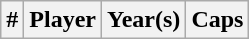<table class="wikitable sortable">
<tr>
<th width=>#</th>
<th width=>Player</th>
<th width=>Year(s)</th>
<th width=>Caps<br></th>
</tr>
</table>
